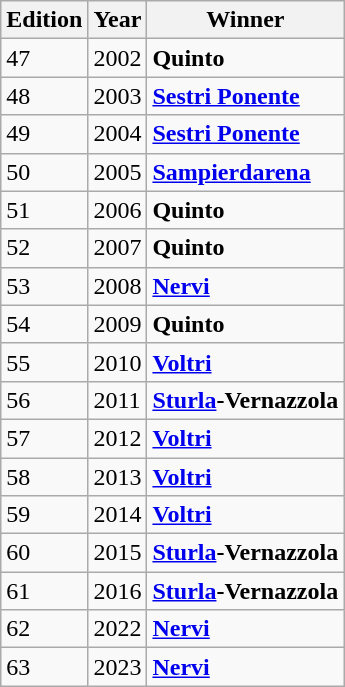<table class="wikitable">
<tr>
<th>Edition</th>
<th>Year</th>
<th>Winner</th>
</tr>
<tr>
<td>47</td>
<td>2002</td>
<td>  <strong>Quinto</strong></td>
</tr>
<tr>
<td>48</td>
<td>2003</td>
<td>  <strong><a href='#'>Sestri Ponente</a></strong></td>
</tr>
<tr>
<td>49</td>
<td>2004</td>
<td>  <strong><a href='#'>Sestri Ponente</a></strong></td>
</tr>
<tr>
<td>50</td>
<td>2005</td>
<td>  <strong><a href='#'>Sampierdarena</a></strong></td>
</tr>
<tr>
<td>51</td>
<td>2006</td>
<td>  <strong>Quinto</strong></td>
</tr>
<tr>
<td>52</td>
<td>2007</td>
<td>  <strong>Quinto</strong></td>
</tr>
<tr>
<td>53</td>
<td>2008</td>
<td>  <strong><a href='#'>Nervi</a></strong></td>
</tr>
<tr>
<td>54</td>
<td>2009</td>
<td>  <strong>Quinto</strong></td>
</tr>
<tr>
<td>55</td>
<td>2010</td>
<td>  <strong><a href='#'>Voltri</a></strong></td>
</tr>
<tr>
<td>56</td>
<td>2011</td>
<td>  <strong><a href='#'>Sturla</a>-Vernazzola</strong></td>
</tr>
<tr>
<td>57</td>
<td>2012</td>
<td>  <strong><a href='#'>Voltri</a></strong></td>
</tr>
<tr>
<td>58</td>
<td>2013</td>
<td>  <strong><a href='#'>Voltri</a></strong></td>
</tr>
<tr>
<td>59</td>
<td>2014</td>
<td>  <strong><a href='#'>Voltri</a></strong></td>
</tr>
<tr>
<td>60</td>
<td>2015</td>
<td>  <strong><a href='#'>Sturla</a>-Vernazzola</strong></td>
</tr>
<tr>
<td>61</td>
<td>2016</td>
<td>  <strong><a href='#'>Sturla</a>-Vernazzola</strong></td>
</tr>
<tr>
<td>62</td>
<td>2022</td>
<td>  <strong><a href='#'>Nervi</a></strong></td>
</tr>
<tr>
<td>63</td>
<td>2023</td>
<td>  <strong><a href='#'>Nervi</a></strong></td>
</tr>
</table>
